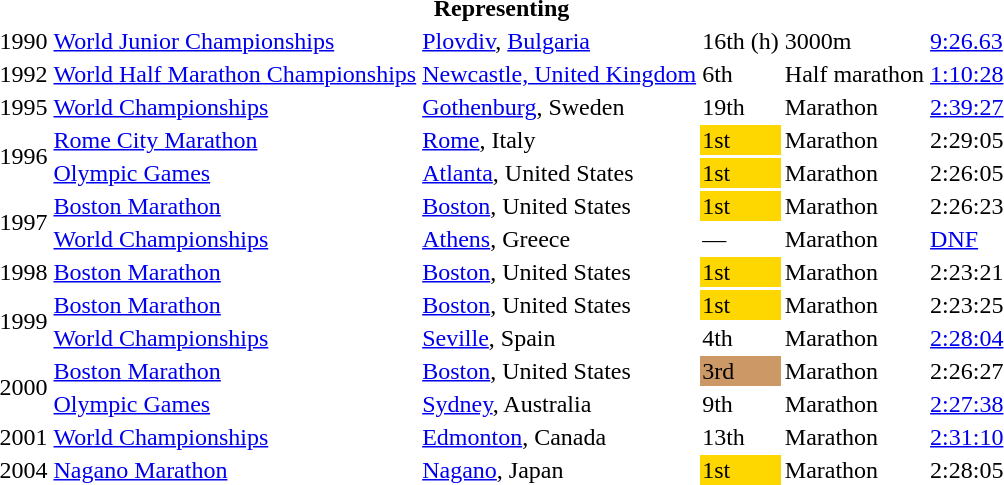<table>
<tr>
<th colspan="6">Representing </th>
</tr>
<tr>
<td>1990</td>
<td><a href='#'>World Junior Championships</a></td>
<td><a href='#'>Plovdiv</a>, <a href='#'>Bulgaria</a></td>
<td>16th (h)</td>
<td>3000m</td>
<td><a href='#'>9:26.63</a></td>
</tr>
<tr>
<td>1992</td>
<td><a href='#'>World Half Marathon Championships</a></td>
<td><a href='#'>Newcastle, United Kingdom</a></td>
<td>6th</td>
<td>Half marathon</td>
<td><a href='#'>1:10:28</a></td>
</tr>
<tr>
<td>1995</td>
<td><a href='#'>World Championships</a></td>
<td><a href='#'>Gothenburg</a>, Sweden</td>
<td>19th</td>
<td>Marathon</td>
<td><a href='#'>2:39:27</a></td>
</tr>
<tr>
<td rowspan=2>1996</td>
<td><a href='#'>Rome City Marathon</a></td>
<td><a href='#'>Rome</a>, Italy</td>
<td bgcolor="gold">1st</td>
<td>Marathon</td>
<td>2:29:05</td>
</tr>
<tr>
<td><a href='#'>Olympic Games</a></td>
<td><a href='#'>Atlanta</a>, United States</td>
<td bgcolor="gold">1st</td>
<td>Marathon</td>
<td>2:26:05</td>
</tr>
<tr>
<td rowspan=2>1997</td>
<td><a href='#'>Boston Marathon</a></td>
<td><a href='#'>Boston</a>, United States</td>
<td bgcolor="gold">1st</td>
<td>Marathon</td>
<td>2:26:23</td>
</tr>
<tr>
<td><a href='#'>World Championships</a></td>
<td><a href='#'>Athens</a>, Greece</td>
<td>—</td>
<td>Marathon</td>
<td><a href='#'>DNF</a></td>
</tr>
<tr>
<td>1998</td>
<td><a href='#'>Boston Marathon</a></td>
<td><a href='#'>Boston</a>, United States</td>
<td bgcolor="gold">1st</td>
<td>Marathon</td>
<td>2:23:21</td>
</tr>
<tr>
<td rowspan=2>1999</td>
<td><a href='#'>Boston Marathon</a></td>
<td><a href='#'>Boston</a>, United States</td>
<td bgcolor="gold">1st</td>
<td>Marathon</td>
<td>2:23:25</td>
</tr>
<tr>
<td><a href='#'>World Championships</a></td>
<td><a href='#'>Seville</a>, Spain</td>
<td>4th</td>
<td>Marathon</td>
<td><a href='#'>2:28:04</a></td>
</tr>
<tr>
<td rowspan=2>2000</td>
<td><a href='#'>Boston Marathon</a></td>
<td><a href='#'>Boston</a>, United States</td>
<td bgcolor="cc9966">3rd</td>
<td>Marathon</td>
<td>2:26:27</td>
</tr>
<tr>
<td><a href='#'>Olympic Games</a></td>
<td><a href='#'>Sydney</a>, Australia</td>
<td>9th</td>
<td>Marathon</td>
<td><a href='#'>2:27:38</a></td>
</tr>
<tr>
<td>2001</td>
<td><a href='#'>World Championships</a></td>
<td><a href='#'>Edmonton</a>, Canada</td>
<td>13th</td>
<td>Marathon</td>
<td><a href='#'>2:31:10</a></td>
</tr>
<tr>
<td>2004</td>
<td><a href='#'>Nagano Marathon</a></td>
<td><a href='#'>Nagano</a>, Japan</td>
<td bgcolor="gold">1st</td>
<td>Marathon</td>
<td>2:28:05</td>
</tr>
</table>
